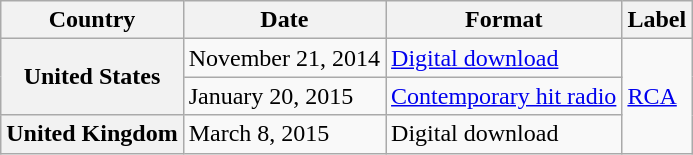<table class="wikitable plainrowheaders">
<tr>
<th scope="col">Country</th>
<th scope="col">Date</th>
<th scope="col">Format</th>
<th scope="col">Label</th>
</tr>
<tr>
<th scope="row" rowspan="2">United States</th>
<td>November 21, 2014</td>
<td><a href='#'>Digital download</a></td>
<td rowspan="3"><a href='#'>RCA</a></td>
</tr>
<tr>
<td>January 20, 2015</td>
<td><a href='#'>Contemporary hit radio</a></td>
</tr>
<tr>
<th scope="row">United Kingdom</th>
<td>March 8, 2015</td>
<td>Digital download</td>
</tr>
</table>
